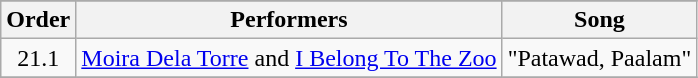<table class="wikitable" style="text-align:center; width:auto;">
<tr>
</tr>
<tr>
<th scope="col">Order</th>
<th scope="col">Performers</th>
<th scope="col">Song</th>
</tr>
<tr>
<td>21.1</td>
<td><a href='#'>Moira Dela Torre</a> and <a href='#'>I Belong To The Zoo</a></td>
<td>"Patawad, Paalam"</td>
</tr>
<tr>
</tr>
</table>
